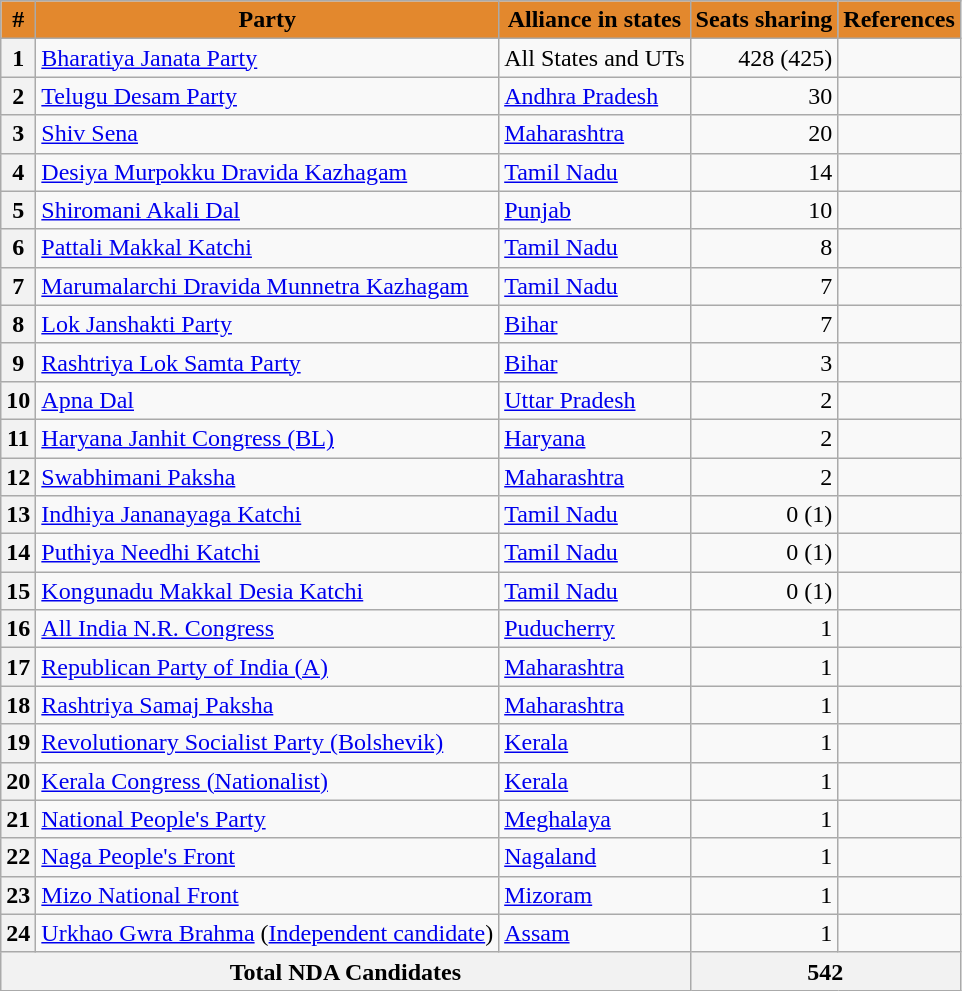<table class="wikitable sortable">
<tr>
<th style="background-color:#E3882D">#</th>
<th style="background-color:#E3882D">Party</th>
<th style="background-color:#E3882D">Alliance in states</th>
<th style="background-color:#E3882D">Seats sharing</th>
<th style="background-color:#E3882D">References</th>
</tr>
<tr>
<th align="center">1</th>
<td><a href='#'>Bharatiya Janata Party</a></td>
<td>All States and UTs</td>
<td align=right>428 (425) <br></td>
<td align=center></td>
</tr>
<tr>
<th align="center">2</th>
<td><a href='#'>Telugu Desam Party</a></td>
<td><a href='#'>Andhra Pradesh</a></td>
<td align=right>30 <br></td>
<td align=center></td>
</tr>
<tr>
<th align="center">3</th>
<td><a href='#'>Shiv Sena</a></td>
<td><a href='#'>Maharashtra</a></td>
<td align=right>20 <br></td>
<td align=center></td>
</tr>
<tr>
<th align="center">4</th>
<td><a href='#'>Desiya Murpokku Dravida Kazhagam</a></td>
<td><a href='#'>Tamil Nadu</a></td>
<td align=right>14 <br></td>
<td align=center></td>
</tr>
<tr>
<th align="center">5</th>
<td><a href='#'>Shiromani Akali Dal</a></td>
<td><a href='#'>Punjab</a></td>
<td align=right>10 <br></td>
<td align=center></td>
</tr>
<tr>
<th align="center">6</th>
<td><a href='#'>Pattali Makkal Katchi</a></td>
<td><a href='#'>Tamil Nadu</a></td>
<td align=right>8 <br></td>
<td align=center></td>
</tr>
<tr>
<th align="center">7</th>
<td><a href='#'>Marumalarchi Dravida Munnetra Kazhagam</a></td>
<td><a href='#'>Tamil Nadu</a></td>
<td align=right>7 <br></td>
<td align=center></td>
</tr>
<tr>
<th align="center">8</th>
<td><a href='#'>Lok Janshakti Party</a></td>
<td><a href='#'>Bihar</a></td>
<td align=right>7 <br></td>
<td align=center></td>
</tr>
<tr>
<th align="center">9</th>
<td><a href='#'>Rashtriya Lok Samta Party</a></td>
<td><a href='#'>Bihar</a></td>
<td align=right>3 <br></td>
<td align=center></td>
</tr>
<tr>
<th align="center">10</th>
<td><a href='#'>Apna Dal</a></td>
<td><a href='#'>Uttar Pradesh</a></td>
<td align=right>2 <br></td>
<td align=center></td>
</tr>
<tr>
<th align="center">11</th>
<td><a href='#'>Haryana Janhit Congress (BL)</a></td>
<td><a href='#'>Haryana</a></td>
<td align=right>2 <br></td>
<td align=center></td>
</tr>
<tr>
<th align="center">12</th>
<td><a href='#'>Swabhimani Paksha</a></td>
<td><a href='#'>Maharashtra</a></td>
<td align=right>2 <br></td>
<td align=center></td>
</tr>
<tr>
<th align="center">13</th>
<td><a href='#'>Indhiya Jananayaga Katchi</a></td>
<td><a href='#'>Tamil Nadu</a></td>
<td align=right>0 (1) <br></td>
<td align=center></td>
</tr>
<tr>
<th align="center">14</th>
<td><a href='#'>Puthiya Needhi Katchi</a></td>
<td><a href='#'>Tamil Nadu</a></td>
<td align=right>0 (1) <br></td>
<td align=center></td>
</tr>
<tr>
<th align="center">15</th>
<td><a href='#'>Kongunadu Makkal Desia Katchi</a></td>
<td><a href='#'>Tamil Nadu</a></td>
<td align=right>0 (1) <br></td>
<td align=center></td>
</tr>
<tr>
<th align="center">16</th>
<td><a href='#'>All India N.R. Congress</a></td>
<td><a href='#'>Puducherry</a></td>
<td align=right>1 <br></td>
<td align=center></td>
</tr>
<tr>
<th align="center">17</th>
<td><a href='#'>Republican Party of India (A)</a></td>
<td><a href='#'>Maharashtra</a></td>
<td align=right>1 <br></td>
<td align=center></td>
</tr>
<tr>
<th align="center">18</th>
<td><a href='#'>Rashtriya Samaj Paksha</a></td>
<td><a href='#'>Maharashtra</a></td>
<td align=right>1 <br></td>
<td align=center></td>
</tr>
<tr>
<th align="center">19</th>
<td><a href='#'>Revolutionary Socialist Party (Bolshevik)</a></td>
<td><a href='#'>Kerala</a></td>
<td align=right>1 <br></td>
<td align=center></td>
</tr>
<tr>
<th align="center">20</th>
<td><a href='#'>Kerala Congress (Nationalist)</a></td>
<td><a href='#'>Kerala</a></td>
<td align=right>1 <br></td>
<td align=center></td>
</tr>
<tr>
<th align="center">21</th>
<td><a href='#'>National People's Party</a></td>
<td><a href='#'>Meghalaya</a></td>
<td align=right>1 <br></td>
<td align=center></td>
</tr>
<tr>
<th align="center">22</th>
<td><a href='#'>Naga People's Front</a></td>
<td><a href='#'>Nagaland</a></td>
<td align=right>1 <br></td>
<td align=center></td>
</tr>
<tr>
<th align="center">23</th>
<td><a href='#'>Mizo National Front</a></td>
<td><a href='#'>Mizoram</a></td>
<td align=right>1 <br></td>
<td align=center></td>
</tr>
<tr>
<th align="center">24</th>
<td><a href='#'>Urkhao Gwra Brahma</a> (<a href='#'>Independent candidate</a>)</td>
<td><a href='#'>Assam</a></td>
<td align=right>1 <br></td>
<td align=center></td>
</tr>
<tr>
<th colspan="3">Total NDA Candidates</th>
<th colspan="2" align="right"><strong>542</strong></th>
</tr>
</table>
